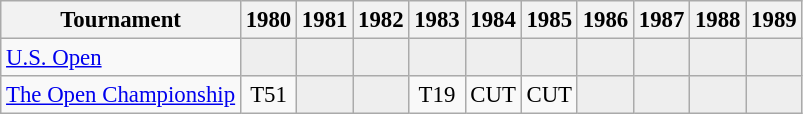<table class="wikitable" style="font-size:95%;text-align:center;">
<tr>
<th>Tournament</th>
<th>1980</th>
<th>1981</th>
<th>1982</th>
<th>1983</th>
<th>1984</th>
<th>1985</th>
<th>1986</th>
<th>1987</th>
<th>1988</th>
<th>1989</th>
</tr>
<tr>
<td align=left><a href='#'>U.S. Open</a></td>
<td style="background:#eeeeee;"></td>
<td style="background:#eeeeee;"></td>
<td style="background:#eeeeee;"></td>
<td style="background:#eeeeee;"></td>
<td style="background:#eeeeee;"></td>
<td style="background:#eeeeee;"></td>
<td style="background:#eeeeee;"></td>
<td style="background:#eeeeee;"></td>
<td style="background:#eeeeee;"></td>
<td style="background:#eeeeee;"></td>
</tr>
<tr>
<td align=left><a href='#'>The Open Championship</a></td>
<td>T51</td>
<td style="background:#eeeeee;"></td>
<td style="background:#eeeeee;"></td>
<td>T19</td>
<td>CUT</td>
<td>CUT</td>
<td style="background:#eeeeee;"></td>
<td style="background:#eeeeee;"></td>
<td style="background:#eeeeee;"></td>
<td style="background:#eeeeee;"></td>
</tr>
</table>
